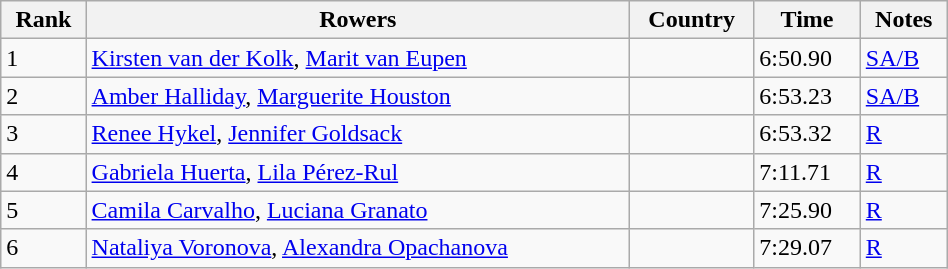<table class="wikitable sortable" width=50%>
<tr>
<th>Rank</th>
<th>Rowers</th>
<th>Country</th>
<th>Time</th>
<th>Notes</th>
</tr>
<tr>
<td>1</td>
<td><a href='#'>Kirsten van der Kolk</a>, <a href='#'>Marit van Eupen</a></td>
<td></td>
<td>6:50.90</td>
<td><a href='#'>SA/B</a></td>
</tr>
<tr>
<td>2</td>
<td><a href='#'>Amber Halliday</a>, <a href='#'>Marguerite Houston</a></td>
<td></td>
<td>6:53.23</td>
<td><a href='#'>SA/B</a></td>
</tr>
<tr>
<td>3</td>
<td><a href='#'>Renee Hykel</a>, <a href='#'>Jennifer Goldsack</a></td>
<td></td>
<td>6:53.32</td>
<td><a href='#'>R</a></td>
</tr>
<tr>
<td>4</td>
<td><a href='#'>Gabriela Huerta</a>, <a href='#'>Lila Pérez-Rul</a></td>
<td></td>
<td>7:11.71</td>
<td><a href='#'>R</a></td>
</tr>
<tr>
<td>5</td>
<td><a href='#'>Camila Carvalho</a>, <a href='#'>Luciana Granato</a></td>
<td></td>
<td>7:25.90</td>
<td><a href='#'>R</a></td>
</tr>
<tr>
<td>6</td>
<td><a href='#'>Nataliya Voronova</a>, <a href='#'>Alexandra Opachanova</a></td>
<td></td>
<td>7:29.07</td>
<td><a href='#'>R</a></td>
</tr>
</table>
